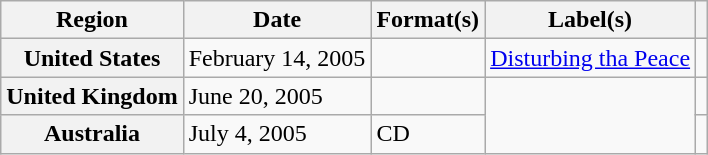<table class="wikitable plainrowheaders">
<tr>
<th scope="col">Region</th>
<th scope="col">Date</th>
<th scope="col">Format(s)</th>
<th scope="col">Label(s)</th>
<th scope="col"></th>
</tr>
<tr>
<th scope="row">United States</th>
<td>February 14, 2005</td>
<td></td>
<td><a href='#'>Disturbing tha Peace</a></td>
<td></td>
</tr>
<tr>
<th scope="row">United Kingdom</th>
<td>June 20, 2005</td>
<td></td>
<td rowspan="2"></td>
<td></td>
</tr>
<tr>
<th scope="row">Australia</th>
<td>July 4, 2005</td>
<td>CD</td>
<td></td>
</tr>
</table>
